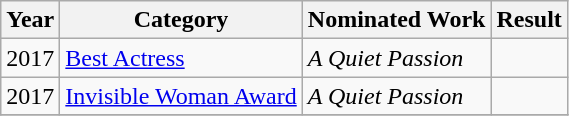<table class="wikitable">
<tr>
<th>Year</th>
<th>Category</th>
<th>Nominated Work</th>
<th>Result</th>
</tr>
<tr>
<td>2017</td>
<td><a href='#'>Best Actress</a></td>
<td><em>A Quiet Passion</em></td>
<td></td>
</tr>
<tr>
<td>2017</td>
<td><a href='#'>Invisible Woman Award</a></td>
<td><em>A Quiet Passion</em></td>
<td></td>
</tr>
<tr>
</tr>
</table>
